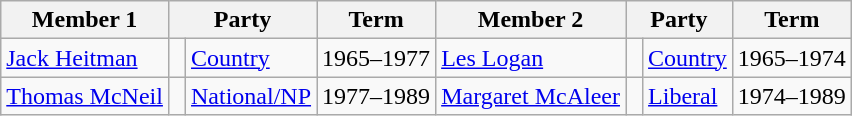<table class="wikitable">
<tr>
<th>Member 1</th>
<th colspan=2>Party</th>
<th>Term</th>
<th>Member 2</th>
<th colspan=2>Party</th>
<th>Term</th>
</tr>
<tr>
<td><a href='#'>Jack Heitman</a></td>
<td> </td>
<td><a href='#'>Country</a></td>
<td>1965–1977</td>
<td><a href='#'>Les Logan</a></td>
<td> </td>
<td><a href='#'>Country</a></td>
<td>1965–1974</td>
</tr>
<tr>
<td><a href='#'>Thomas McNeil</a></td>
<td> </td>
<td><a href='#'>National/NP</a></td>
<td>1977–1989</td>
<td><a href='#'>Margaret McAleer</a></td>
<td> </td>
<td><a href='#'>Liberal</a></td>
<td>1974–1989</td>
</tr>
</table>
